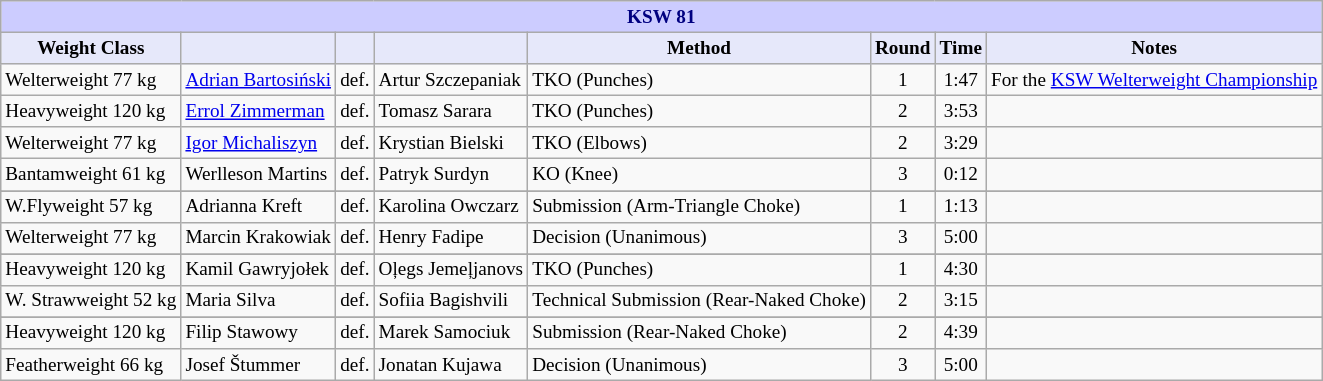<table class="wikitable" style="font-size: 80%;">
<tr>
<th colspan="8" style="background-color: #ccf; color: #000080; text-align: center;"><strong>KSW 81</strong></th>
</tr>
<tr>
<th colspan="1" style="background-color: #E6E8FA; color: #000000; text-align: center;">Weight Class</th>
<th colspan="1" style="background-color: #E6E8FA; color: #000000; text-align: center;"></th>
<th colspan="1" style="background-color: #E6E8FA; color: #000000; text-align: center;"></th>
<th colspan="1" style="background-color: #E6E8FA; color: #000000; text-align: center;"></th>
<th colspan="1" style="background-color: #E6E8FA; color: #000000; text-align: center;">Method</th>
<th colspan="1" style="background-color: #E6E8FA; color: #000000; text-align: center;">Round</th>
<th colspan="1" style="background-color: #E6E8FA; color: #000000; text-align: center;">Time</th>
<th colspan="1" style="background-color: #E6E8FA; color: #000000; text-align: center;">Notes</th>
</tr>
<tr>
<td>Welterweight 77 kg</td>
<td> <a href='#'>Adrian Bartosiński</a></td>
<td align=center>def.</td>
<td> Artur Szczepaniak</td>
<td>TKO (Punches)</td>
<td align=center>1</td>
<td align=center>1:47</td>
<td>For the <a href='#'>KSW Welterweight Championship</a></td>
</tr>
<tr>
<td>Heavyweight 120 kg</td>
<td> <a href='#'>Errol Zimmerman</a></td>
<td align=center>def.</td>
<td> Tomasz Sarara</td>
<td>TKO (Punches)</td>
<td align=center>2</td>
<td align=center>3:53</td>
<td></td>
</tr>
<tr>
<td>Welterweight 77 kg</td>
<td> <a href='#'>Igor Michaliszyn</a></td>
<td align=center>def.</td>
<td> Krystian Bielski</td>
<td>TKO (Elbows)</td>
<td align=center>2</td>
<td align=center>3:29</td>
<td></td>
</tr>
<tr>
<td>Bantamweight 61 kg</td>
<td> Werlleson Martins</td>
<td align=center>def.</td>
<td> Patryk Surdyn</td>
<td>KO (Knee)</td>
<td align=center>3</td>
<td align=center>0:12</td>
<td></td>
</tr>
<tr>
</tr>
<tr>
<td>W.Flyweight 57 kg</td>
<td> Adrianna Kreft</td>
<td align=center>def.</td>
<td> Karolina Owczarz</td>
<td>Submission (Arm-Triangle Choke)</td>
<td align=center>1</td>
<td align=center>1:13</td>
<td></td>
</tr>
<tr>
<td>Welterweight 77 kg</td>
<td> Marcin Krakowiak</td>
<td align=center>def.</td>
<td> Henry Fadipe</td>
<td>Decision (Unanimous)</td>
<td align=center>3</td>
<td align=center>5:00</td>
<td></td>
</tr>
<tr>
</tr>
<tr>
<td>Heavyweight 120 kg</td>
<td> Kamil Gawryjołek</td>
<td align=center>def.</td>
<td> Oļegs Jemeļjanovs</td>
<td>TKO (Punches)</td>
<td align=center>1</td>
<td align=center>4:30</td>
<td></td>
</tr>
<tr>
<td>W. Strawweight 52 kg</td>
<td> Maria Silva</td>
<td align=center>def.</td>
<td> Sofiia Bagishvili</td>
<td>Technical Submission (Rear-Naked Choke)</td>
<td align=center>2</td>
<td align=center>3:15</td>
<td></td>
</tr>
<tr>
</tr>
<tr>
<td>Heavyweight 120 kg</td>
<td> Filip Stawowy</td>
<td align=center>def.</td>
<td> Marek Samociuk</td>
<td>Submission (Rear-Naked Choke)</td>
<td align=center>2</td>
<td align=center>4:39</td>
<td></td>
</tr>
<tr>
<td>Featherweight 66 kg</td>
<td> Josef Štummer</td>
<td align=center>def.</td>
<td> Jonatan Kujawa</td>
<td>Decision (Unanimous)</td>
<td align=center>3</td>
<td align=center>5:00</td>
<td></td>
</tr>
</table>
